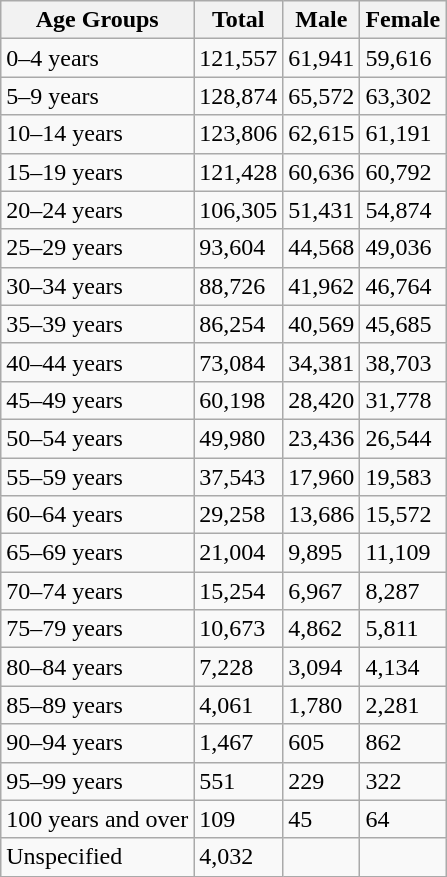<table class="wikitable">
<tr>
<th>Age Groups</th>
<th>Total</th>
<th>Male</th>
<th>Female</th>
</tr>
<tr>
<td>0–4 years</td>
<td>121,557</td>
<td>61,941</td>
<td>59,616</td>
</tr>
<tr>
<td>5–9 years</td>
<td>128,874</td>
<td>65,572</td>
<td>63,302</td>
</tr>
<tr>
<td>10–14 years</td>
<td>123,806</td>
<td>62,615</td>
<td>61,191</td>
</tr>
<tr>
<td>15–19 years</td>
<td>121,428</td>
<td>60,636</td>
<td>60,792</td>
</tr>
<tr>
<td>20–24 years</td>
<td>106,305</td>
<td>51,431</td>
<td>54,874</td>
</tr>
<tr>
<td>25–29 years</td>
<td>93,604</td>
<td>44,568</td>
<td>49,036</td>
</tr>
<tr>
<td>30–34 years</td>
<td>88,726</td>
<td>41,962</td>
<td>46,764</td>
</tr>
<tr>
<td>35–39 years</td>
<td>86,254</td>
<td>40,569</td>
<td>45,685</td>
</tr>
<tr>
<td>40–44 years</td>
<td>73,084</td>
<td>34,381</td>
<td>38,703</td>
</tr>
<tr>
<td>45–49 years</td>
<td>60,198</td>
<td>28,420</td>
<td>31,778</td>
</tr>
<tr>
<td>50–54 years</td>
<td>49,980</td>
<td>23,436</td>
<td>26,544</td>
</tr>
<tr>
<td>55–59 years</td>
<td>37,543</td>
<td>17,960</td>
<td>19,583</td>
</tr>
<tr>
<td>60–64 years</td>
<td>29,258</td>
<td>13,686</td>
<td>15,572</td>
</tr>
<tr>
<td>65–69 years</td>
<td>21,004</td>
<td>9,895</td>
<td>11,109</td>
</tr>
<tr>
<td>70–74 years</td>
<td>15,254</td>
<td>6,967</td>
<td>8,287</td>
</tr>
<tr>
<td>75–79 years</td>
<td>10,673</td>
<td>4,862</td>
<td>5,811</td>
</tr>
<tr>
<td>80–84 years</td>
<td>7,228</td>
<td>3,094</td>
<td>4,134</td>
</tr>
<tr>
<td>85–89 years</td>
<td>4,061</td>
<td>1,780</td>
<td>2,281</td>
</tr>
<tr>
<td>90–94 years</td>
<td>1,467</td>
<td>605</td>
<td>862</td>
</tr>
<tr>
<td>95–99 years</td>
<td>551</td>
<td>229</td>
<td>322</td>
</tr>
<tr>
<td>100 years and over</td>
<td>109</td>
<td>45</td>
<td>64</td>
</tr>
<tr>
<td>Unspecified</td>
<td>4,032</td>
<td></td>
<td></td>
</tr>
</table>
